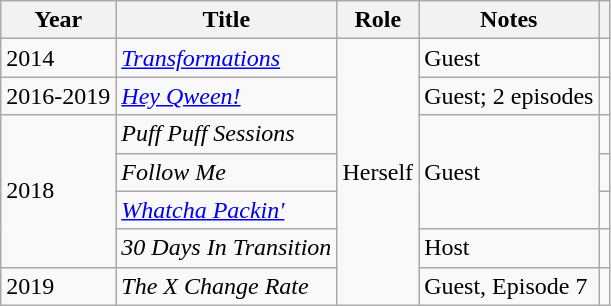<table class="wikitable unsortable">
<tr>
<th>Year</th>
<th>Title</th>
<th>Role</th>
<th>Notes</th>
<th></th>
</tr>
<tr>
<td>2014</td>
<td><em><a href='#'>Transformations</a></em></td>
<td rowspan="7">Herself</td>
<td>Guest</td>
<td style="text-align: center;"></td>
</tr>
<tr>
<td>2016-2019</td>
<td><em><a href='#'>Hey Qween!</a></em></td>
<td>Guest; 2 episodes</td>
<td></td>
</tr>
<tr>
<td rowspan="4">2018</td>
<td><em>Puff Puff Sessions</em></td>
<td rowspan="3">Guest</td>
<td style="text-align: center;"></td>
</tr>
<tr>
<td><em>Follow Me</em></td>
<td style="text-align: center;"></td>
</tr>
<tr>
<td><em><a href='#'>Whatcha Packin'</a></em></td>
<td style="text-align: center;"></td>
</tr>
<tr>
<td><em>30 Days In Transition</em></td>
<td>Host</td>
<td></td>
</tr>
<tr>
<td>2019</td>
<td><em>The X Change Rate</em></td>
<td>Guest, Episode 7</td>
<td style="text-align: center;"></td>
</tr>
</table>
